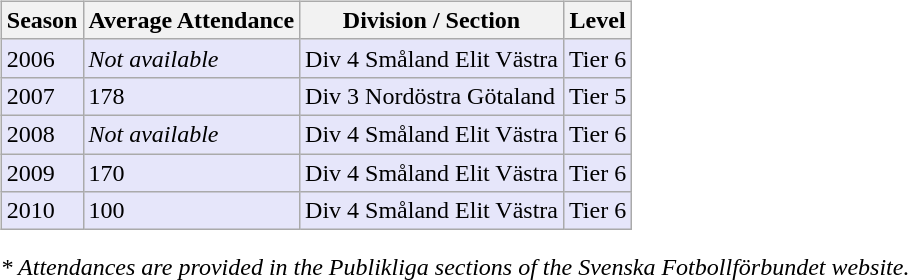<table>
<tr>
<td valign="top" width=0%><br><table class="wikitable">
<tr style="background:#f0f6fa;">
<th><strong>Season</strong></th>
<th><strong>Average Attendance</strong></th>
<th><strong>Division / Section</strong></th>
<th><strong>Level</strong></th>
</tr>
<tr>
<td style="background:#E6E6FA;">2006</td>
<td style="background:#E6E6FA;"><em>Not available</em></td>
<td style="background:#E6E6FA;">Div 4 Småland Elit Västra</td>
<td style="background:#E6E6FA;">Tier 6</td>
</tr>
<tr>
<td style="background:#E6E6FA;">2007</td>
<td style="background:#E6E6FA;">178</td>
<td style="background:#E6E6FA;">Div 3 Nordöstra Götaland</td>
<td style="background:#E6E6FA;">Tier 5</td>
</tr>
<tr>
<td style="background:#E6E6FA;">2008</td>
<td style="background:#E6E6FA;"><em>Not available</em></td>
<td style="background:#E6E6FA;">Div 4 Småland Elit Västra</td>
<td style="background:#E6E6FA;">Tier 6</td>
</tr>
<tr>
<td style="background:#E6E6FA;">2009</td>
<td style="background:#E6E6FA;">170</td>
<td style="background:#E6E6FA;">Div 4 Småland Elit Västra</td>
<td style="background:#E6E6FA;">Tier 6</td>
</tr>
<tr>
<td style="background:#E6E6FA;">2010</td>
<td style="background:#E6E6FA;">100</td>
<td style="background:#E6E6FA;">Div 4 Småland Elit Västra</td>
<td style="background:#E6E6FA;">Tier 6</td>
</tr>
</table>
<em>* Attendances are provided in the Publikliga sections of the Svenska Fotbollförbundet website.</em> </td>
</tr>
</table>
